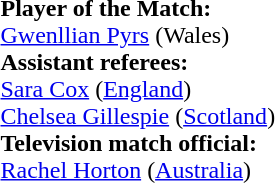<table style="width:100%">
<tr>
<td><br><strong>Player of the Match:</strong>
<br><a href='#'>Gwenllian Pyrs</a> (Wales)<br><strong>Assistant referees:</strong>
<br><a href='#'>Sara Cox</a> (<a href='#'>England</a>)
<br><a href='#'>Chelsea Gillespie</a> (<a href='#'>Scotland</a>)
<br><strong>Television match official:</strong>
<br><a href='#'>Rachel Horton</a> (<a href='#'>Australia</a>)</td>
</tr>
</table>
